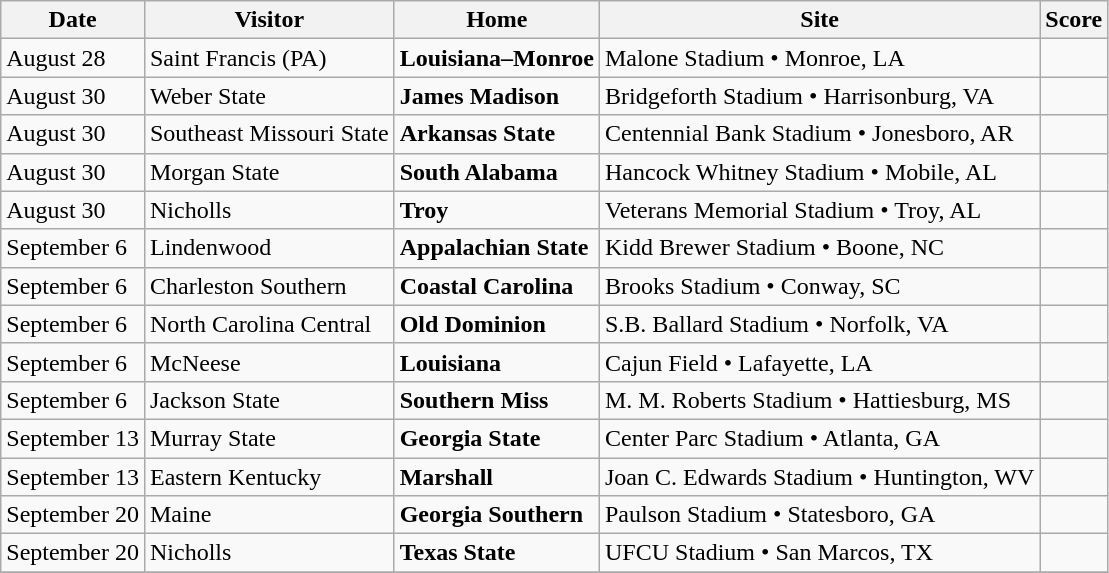<table class="wikitable">
<tr>
<th>Date</th>
<th>Visitor</th>
<th>Home</th>
<th>Site</th>
<th>Score</th>
</tr>
<tr>
<td>August 28</td>
<td>Saint Francis (PA)</td>
<td><strong>Louisiana–Monroe</strong></td>
<td>Malone Stadium • Monroe, LA</td>
<td> </td>
</tr>
<tr>
<td>August 30</td>
<td>Weber State</td>
<td><strong>James Madison</strong></td>
<td>Bridgeforth Stadium • Harrisonburg, VA</td>
<td> </td>
</tr>
<tr>
<td>August 30</td>
<td>Southeast Missouri State</td>
<td><strong>Arkansas State</strong></td>
<td>Centennial Bank Stadium • Jonesboro, AR</td>
<td> </td>
</tr>
<tr>
<td>August 30</td>
<td>Morgan State</td>
<td><strong>South Alabama</strong></td>
<td>Hancock Whitney Stadium • Mobile, AL</td>
<td> </td>
</tr>
<tr>
<td>August 30</td>
<td>Nicholls</td>
<td><strong>Troy</strong></td>
<td>Veterans Memorial Stadium • Troy, AL</td>
<td> </td>
</tr>
<tr>
<td>September 6</td>
<td>Lindenwood</td>
<td><strong>Appalachian State</strong></td>
<td>Kidd Brewer Stadium • Boone, NC</td>
<td> </td>
</tr>
<tr>
<td>September 6</td>
<td>Charleston Southern</td>
<td><strong>Coastal Carolina</strong></td>
<td>Brooks Stadium • Conway, SC</td>
<td> </td>
</tr>
<tr>
<td>September 6</td>
<td>North Carolina Central</td>
<td><strong>Old Dominion</strong></td>
<td>S.B. Ballard Stadium • Norfolk, VA</td>
<td> </td>
</tr>
<tr>
<td>September 6</td>
<td>McNeese</td>
<td><strong>Louisiana</strong></td>
<td>Cajun Field • Lafayette, LA</td>
<td> </td>
</tr>
<tr>
<td>September 6</td>
<td>Jackson State</td>
<td><strong>Southern Miss</strong></td>
<td>M. M. Roberts Stadium • Hattiesburg, MS</td>
<td> </td>
</tr>
<tr>
<td>September 13</td>
<td>Murray State</td>
<td><strong>Georgia State</strong></td>
<td>Center Parc Stadium • Atlanta, GA</td>
<td> </td>
</tr>
<tr>
<td>September 13</td>
<td>Eastern Kentucky</td>
<td><strong>Marshall</strong></td>
<td>Joan C. Edwards Stadium • Huntington, WV</td>
<td> </td>
</tr>
<tr>
<td>September 20</td>
<td>Maine</td>
<td><strong>Georgia Southern</strong></td>
<td>Paulson Stadium • Statesboro, GA</td>
<td> </td>
</tr>
<tr>
<td>September 20</td>
<td>Nicholls</td>
<td><strong>Texas State</strong></td>
<td>UFCU Stadium • San Marcos, TX</td>
<td> </td>
</tr>
<tr>
</tr>
</table>
